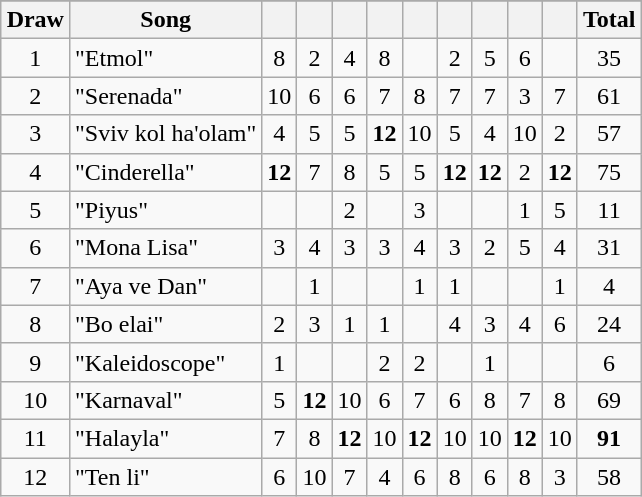<table class="wikitable plainrowheaders" style="margin: 1em auto 1em auto; text-align:center;">
<tr>
</tr>
<tr>
<th scope="col">Draw</th>
<th scope="col">Song</th>
<th></th>
<th></th>
<th></th>
<th></th>
<th></th>
<th></th>
<th></th>
<th></th>
<th></th>
<th scope="col">Total</th>
</tr>
<tr>
<td>1</td>
<td align="left">"Etmol"</td>
<td style="text-align:center">8</td>
<td style="text-align:center">2</td>
<td style="text-align:center">4</td>
<td style="text-align:center">8</td>
<td style="text-align:center"></td>
<td style="text-align:center">2</td>
<td style="text-align:center">5</td>
<td style="text-align:center">6</td>
<td style="text-align:center"></td>
<td style="text-align:center">35</td>
</tr>
<tr>
<td>2</td>
<td align="left">"Serenada"</td>
<td style="text-align:center">10</td>
<td style="text-align:center">6</td>
<td style="text-align:center">6</td>
<td style="text-align:center">7</td>
<td style="text-align:center">8</td>
<td style="text-align:center">7</td>
<td style="text-align:center">7</td>
<td style="text-align:center">3</td>
<td style="text-align:center">7</td>
<td style="text-align:center">61</td>
</tr>
<tr>
<td>3</td>
<td align="left">"Sviv kol ha'olam"</td>
<td style="text-align:center">4</td>
<td style="text-align:center">5</td>
<td style="text-align:center">5</td>
<td style="text-align:center"><strong>12</strong></td>
<td style="text-align:center">10</td>
<td style="text-align:center">5</td>
<td style="text-align:center">4</td>
<td style="text-align:center">10</td>
<td style="text-align:center">2</td>
<td style="text-align:center">57</td>
</tr>
<tr>
<td>4</td>
<td align="left">"Cinderella"</td>
<td style="text-align:center"><strong>12</strong></td>
<td style="text-align:center">7</td>
<td style="text-align:center">8</td>
<td style="text-align:center">5</td>
<td style="text-align:center">5</td>
<td style="text-align:center"><strong>12</strong></td>
<td style="text-align:center"><strong>12</strong></td>
<td style="text-align:center">2</td>
<td style="text-align:center"><strong>12</strong></td>
<td style="text-align:center">75</td>
</tr>
<tr>
<td>5</td>
<td align="left">"Piyus"</td>
<td style="text-align:center"></td>
<td style="text-align:center"></td>
<td style="text-align:center">2</td>
<td style="text-align:center"></td>
<td style="text-align:center">3</td>
<td style="text-align:center"></td>
<td style="text-align:center"></td>
<td style="text-align:center">1</td>
<td style="text-align:center">5</td>
<td style="text-align:center">11</td>
</tr>
<tr>
<td>6</td>
<td align="left">"Mona Lisa"</td>
<td style="text-align:center">3</td>
<td style="text-align:center">4</td>
<td style="text-align:center">3</td>
<td style="text-align:center">3</td>
<td style="text-align:center">4</td>
<td style="text-align:center">3</td>
<td style="text-align:center">2</td>
<td style="text-align:center">5</td>
<td style="text-align:center">4</td>
<td style="text-align:center">31</td>
</tr>
<tr>
<td>7</td>
<td align="left">"Aya ve Dan"</td>
<td style="text-align:center"></td>
<td style="text-align:center">1</td>
<td style="text-align:center"></td>
<td style="text-align:center"></td>
<td style="text-align:center">1</td>
<td style="text-align:center">1</td>
<td style="text-align:center"></td>
<td style="text-align:center"></td>
<td style="text-align:center">1</td>
<td style="text-align:center">4</td>
</tr>
<tr>
<td>8</td>
<td align="left">"Bo elai"</td>
<td style="text-align:center">2</td>
<td style="text-align:center">3</td>
<td style="text-align:center">1</td>
<td style="text-align:center">1</td>
<td style="text-align:center"></td>
<td style="text-align:center">4</td>
<td style="text-align:center">3</td>
<td style="text-align:center">4</td>
<td style="text-align:center">6</td>
<td style="text-align:center">24</td>
</tr>
<tr>
<td>9</td>
<td align="left">"Kaleidoscope"</td>
<td style="text-align:center">1</td>
<td style="text-align:center"></td>
<td style="text-align:center"></td>
<td style="text-align:center">2</td>
<td style="text-align:center">2</td>
<td style="text-align:center"></td>
<td style="text-align:center">1</td>
<td style="text-align:center"></td>
<td style="text-align:center"></td>
<td style="text-align:center">6</td>
</tr>
<tr>
<td>10</td>
<td align="left">"Karnaval"</td>
<td style="text-align:center">5</td>
<td style="text-align:center"><strong>12</strong></td>
<td style="text-align:center">10</td>
<td style="text-align:center">6</td>
<td style="text-align:center">7</td>
<td style="text-align:center">6</td>
<td style="text-align:center">8</td>
<td style="text-align:center">7</td>
<td style="text-align:center">8</td>
<td style="text-align:center">69</td>
</tr>
<tr>
<td>11</td>
<td align="left">"Halayla"</td>
<td style="text-align:center">7</td>
<td style="text-align:center">8</td>
<td style="text-align:center"><strong>12</strong></td>
<td style="text-align:center">10</td>
<td style="text-align:center"><strong>12</strong></td>
<td style="text-align:center">10</td>
<td style="text-align:center">10</td>
<td style="text-align:center"><strong>12</strong></td>
<td style="text-align:center">10</td>
<td style="text-align:center"><strong>91</strong></td>
</tr>
<tr>
<td>12</td>
<td align="left">"Ten li"</td>
<td style="text-align:center">6</td>
<td style="text-align:center">10</td>
<td style="text-align:center">7</td>
<td style="text-align:center">4</td>
<td style="text-align:center">6</td>
<td style="text-align:center">8</td>
<td style="text-align:center">6</td>
<td style="text-align:center">8</td>
<td style="text-align:center">3</td>
<td style="text-align:center">58</td>
</tr>
</table>
